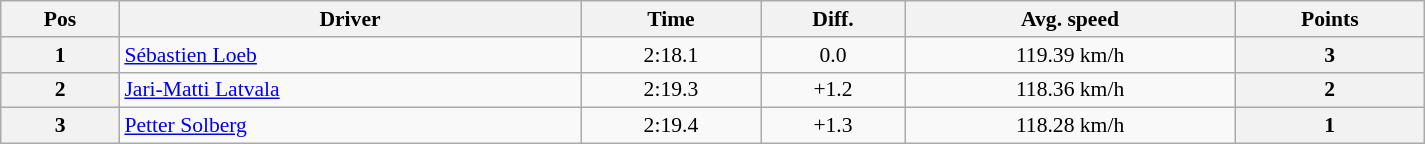<table class="wikitable" width=80% style="text-align: center; font-size: 90%; max-width: 950px;">
<tr>
<th>Pos</th>
<th>Driver</th>
<th>Time</th>
<th>Diff.</th>
<th>Avg. speed</th>
<th>Points</th>
</tr>
<tr>
<th>1</th>
<td align="left"> <a href='#'>Sébastien Loeb</a></td>
<td>2:18.1</td>
<td>0.0</td>
<td>119.39 km/h</td>
<th>3</th>
</tr>
<tr>
<th>2</th>
<td align="left"> <a href='#'>Jari-Matti Latvala</a></td>
<td>2:19.3</td>
<td>+1.2</td>
<td>118.36 km/h</td>
<th>2</th>
</tr>
<tr>
<th>3</th>
<td align="left"> <a href='#'>Petter Solberg</a></td>
<td>2:19.4</td>
<td>+1.3</td>
<td>118.28 km/h</td>
<th>1</th>
</tr>
</table>
